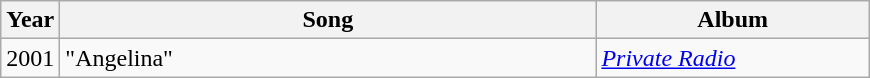<table class="wikitable">
<tr>
<th>Year</th>
<th width=350>Song</th>
<th width=175>Album</th>
</tr>
<tr>
<td>2001</td>
<td>"Angelina"</td>
<td><em><a href='#'>Private Radio</a></em></td>
</tr>
</table>
